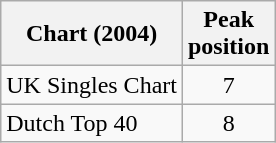<table class="wikitable sortable">
<tr>
<th>Chart (2004)</th>
<th>Peak<br>position</th>
</tr>
<tr>
<td>UK Singles Chart</td>
<td align="center">7</td>
</tr>
<tr>
<td>Dutch Top 40</td>
<td align="center">8</td>
</tr>
</table>
